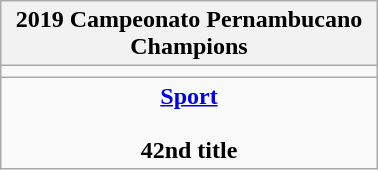<table class="wikitable" style="text-align: center; margin: 0 auto; width: 20%">
<tr>
<th>2019 Campeonato Pernambucano Champions</th>
</tr>
<tr>
<td></td>
</tr>
<tr>
<td><strong><a href='#'>Sport</a></strong><br><br><strong>42nd title</strong></td>
</tr>
</table>
